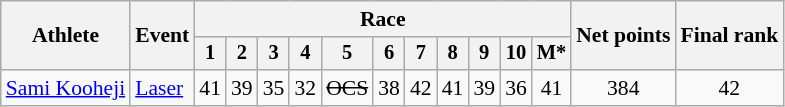<table class="wikitable" style="font-size:90%">
<tr>
<th rowspan=2>Athlete</th>
<th rowspan=2>Event</th>
<th colspan=11>Race</th>
<th rowspan=2>Net points</th>
<th rowspan=2>Final rank</th>
</tr>
<tr style="font-size:95%">
<th>1</th>
<th>2</th>
<th>3</th>
<th>4</th>
<th>5</th>
<th>6</th>
<th>7</th>
<th>8</th>
<th>9</th>
<th>10</th>
<th>M*</th>
</tr>
<tr align=center>
<td align=left><a href='#'>Sami Kooheji</a></td>
<td align=left><a href='#'>Laser</a></td>
<td>41</td>
<td>39</td>
<td>35</td>
<td>32</td>
<td><s>OCS</s></td>
<td>38</td>
<td>42</td>
<td>41</td>
<td>39</td>
<td>36</td>
<td>41</td>
<td>384</td>
<td>42</td>
</tr>
</table>
